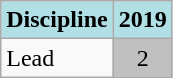<table class="wikitable" style="text-align: center;">
<tr>
<th style="background: #b0e0e6;">Discipline</th>
<th style="background: #b0e0e6;">2019</th>
</tr>
<tr>
<td align="left">Lead</td>
<td style="background: silver;">2</td>
</tr>
</table>
